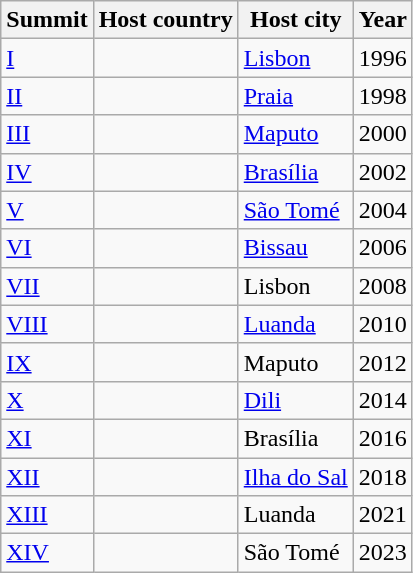<table class="wikitable">
<tr>
<th>Summit</th>
<th>Host country</th>
<th>Host city</th>
<th>Year</th>
</tr>
<tr>
<td><a href='#'>I</a></td>
<td></td>
<td><a href='#'>Lisbon</a></td>
<td>1996</td>
</tr>
<tr>
<td><a href='#'>II</a></td>
<td></td>
<td><a href='#'>Praia</a></td>
<td>1998</td>
</tr>
<tr>
<td><a href='#'>III</a></td>
<td></td>
<td><a href='#'>Maputo</a></td>
<td>2000</td>
</tr>
<tr>
<td><a href='#'>IV</a></td>
<td></td>
<td><a href='#'>Brasília</a></td>
<td>2002</td>
</tr>
<tr>
<td><a href='#'>V</a></td>
<td></td>
<td><a href='#'>São Tomé</a></td>
<td>2004</td>
</tr>
<tr>
<td><a href='#'>VI</a></td>
<td></td>
<td><a href='#'>Bissau</a></td>
<td>2006</td>
</tr>
<tr>
<td><a href='#'>VII</a></td>
<td></td>
<td>Lisbon</td>
<td>2008</td>
</tr>
<tr>
<td><a href='#'>VIII</a></td>
<td></td>
<td><a href='#'>Luanda</a></td>
<td>2010</td>
</tr>
<tr>
<td><a href='#'>IX</a></td>
<td></td>
<td>Maputo</td>
<td>2012</td>
</tr>
<tr>
<td><a href='#'>X</a></td>
<td></td>
<td><a href='#'>Dili</a></td>
<td>2014</td>
</tr>
<tr>
<td><a href='#'>XI</a></td>
<td></td>
<td>Brasília</td>
<td>2016</td>
</tr>
<tr>
<td><a href='#'>XII</a></td>
<td></td>
<td><a href='#'>Ilha do Sal</a></td>
<td>2018</td>
</tr>
<tr>
<td><a href='#'>XIII</a></td>
<td></td>
<td>Luanda</td>
<td>2021</td>
</tr>
<tr>
<td><a href='#'>XIV</a></td>
<td></td>
<td>São Tomé</td>
<td>2023</td>
</tr>
</table>
